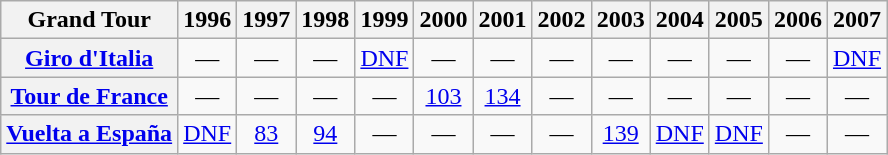<table class="wikitable plainrowheaders">
<tr>
<th>Grand Tour</th>
<th>1996</th>
<th scope="col">1997</th>
<th scope="col">1998</th>
<th scope="col">1999</th>
<th scope="col">2000</th>
<th scope="col">2001</th>
<th scope="col">2002</th>
<th scope="col">2003</th>
<th scope="col">2004</th>
<th scope="col">2005</th>
<th scope="col">2006</th>
<th scope="col">2007</th>
</tr>
<tr style="text-align:center;">
<th scope="row"> <a href='#'>Giro d'Italia</a></th>
<td>—</td>
<td>—</td>
<td>—</td>
<td style="text-align:center;"><a href='#'>DNF</a></td>
<td>—</td>
<td>—</td>
<td>—</td>
<td>—</td>
<td>—</td>
<td>—</td>
<td>—</td>
<td style="text-align:center;"><a href='#'>DNF</a></td>
</tr>
<tr style="text-align:center;">
<th scope="row"> <a href='#'>Tour de France</a></th>
<td>—</td>
<td>—</td>
<td>—</td>
<td>—</td>
<td style="text-align:center;"><a href='#'>103</a></td>
<td style="text-align:center;"><a href='#'>134</a></td>
<td>—</td>
<td>—</td>
<td>—</td>
<td>—</td>
<td>—</td>
<td>—</td>
</tr>
<tr style="text-align:center;">
<th scope="row"> <a href='#'>Vuelta a España</a></th>
<td><a href='#'>DNF</a></td>
<td style="text-align:center;"><a href='#'>83</a></td>
<td style="text-align:center;"><a href='#'>94</a></td>
<td>—</td>
<td>—</td>
<td>—</td>
<td>—</td>
<td style="text-align:center;"><a href='#'>139</a></td>
<td style="text-align:center;"><a href='#'>DNF</a></td>
<td style="text-align:center;"><a href='#'>DNF</a></td>
<td>—</td>
<td>—</td>
</tr>
</table>
